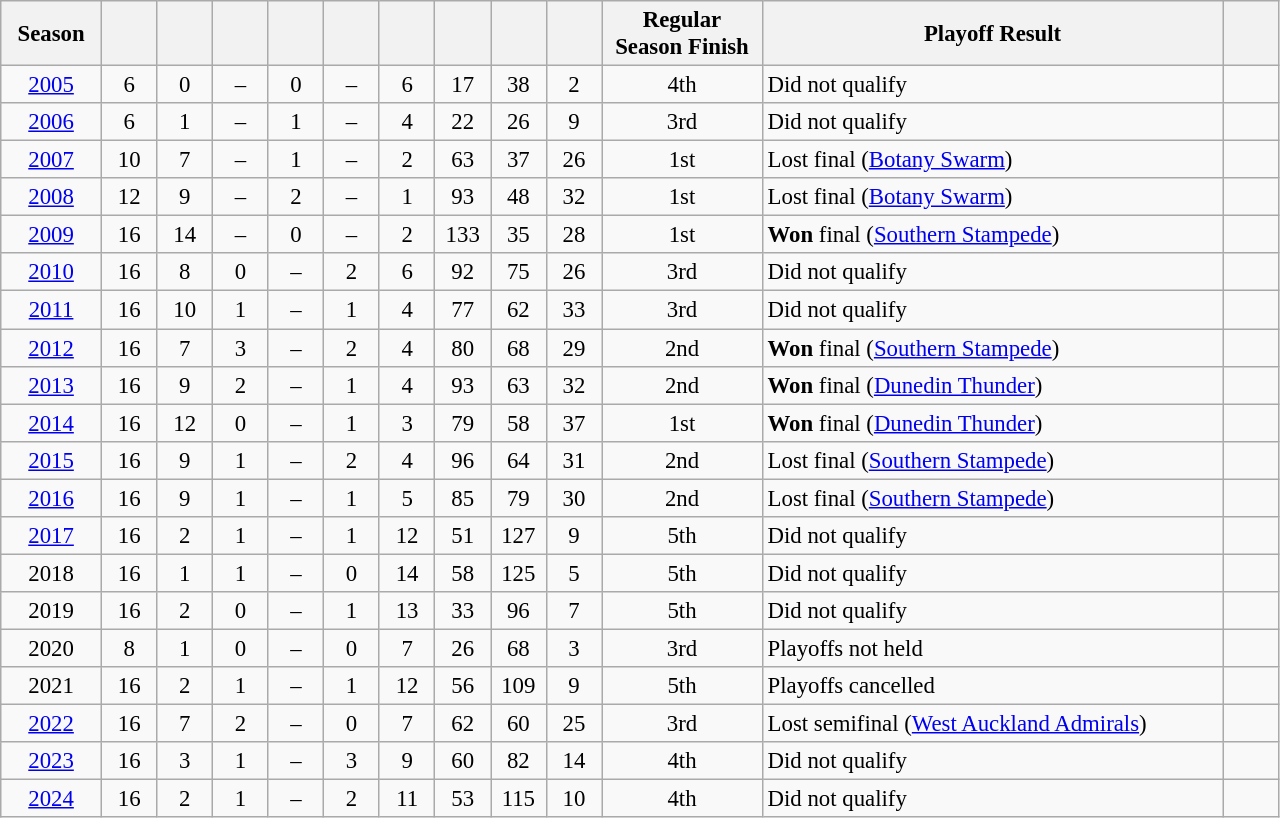<table class="wikitable" style="text-align:center;font-size:95%;">
<tr>
<th width=60>Season</th>
<th width=30></th>
<th width=30></th>
<th width=30></th>
<th width=30></th>
<th width=30></th>
<th width=30></th>
<th width=30></th>
<th width=30></th>
<th width=30></th>
<th width=100>Regular Season Finish</th>
<th width=300>Playoff Result</th>
<th width=30></th>
</tr>
<tr>
<td><a href='#'>2005</a></td>
<td>6</td>
<td>0</td>
<td>–</td>
<td>0</td>
<td>–</td>
<td>6</td>
<td>17</td>
<td>38</td>
<td>2</td>
<td>4th</td>
<td style="text-align:left;">Did not qualify</td>
<td></td>
</tr>
<tr>
<td><a href='#'>2006</a></td>
<td>6</td>
<td>1</td>
<td>–</td>
<td>1</td>
<td>–</td>
<td>4</td>
<td>22</td>
<td>26</td>
<td>9</td>
<td>3rd</td>
<td style="text-align:left;">Did not qualify</td>
<td></td>
</tr>
<tr>
<td><a href='#'>2007</a></td>
<td>10</td>
<td>7</td>
<td>–</td>
<td>1</td>
<td>–</td>
<td>2</td>
<td>63</td>
<td>37</td>
<td>26</td>
<td>1st</td>
<td style="text-align:left;">Lost final (<a href='#'>Botany Swarm</a>)</td>
<td></td>
</tr>
<tr>
<td><a href='#'>2008</a></td>
<td>12</td>
<td>9</td>
<td>–</td>
<td>2</td>
<td>–</td>
<td>1</td>
<td>93</td>
<td>48</td>
<td>32</td>
<td>1st</td>
<td style="text-align:left;">Lost final (<a href='#'>Botany Swarm</a>)</td>
<td></td>
</tr>
<tr>
<td><a href='#'>2009</a></td>
<td>16</td>
<td>14</td>
<td>–</td>
<td>0</td>
<td>–</td>
<td>2</td>
<td>133</td>
<td>35</td>
<td>28</td>
<td>1st</td>
<td style="text-align:left;"><strong>Won</strong> final (<a href='#'>Southern Stampede</a>)</td>
<td></td>
</tr>
<tr>
<td><a href='#'>2010</a></td>
<td>16</td>
<td>8</td>
<td>0</td>
<td>–</td>
<td>2</td>
<td>6</td>
<td>92</td>
<td>75</td>
<td>26</td>
<td>3rd</td>
<td style="text-align:left;">Did not qualify</td>
<td></td>
</tr>
<tr>
<td><a href='#'>2011</a></td>
<td>16</td>
<td>10</td>
<td>1</td>
<td>–</td>
<td>1</td>
<td>4</td>
<td>77</td>
<td>62</td>
<td>33</td>
<td>3rd</td>
<td style="text-align:left;">Did not qualify</td>
<td></td>
</tr>
<tr>
<td><a href='#'>2012</a></td>
<td>16</td>
<td>7</td>
<td>3</td>
<td>–</td>
<td>2</td>
<td>4</td>
<td>80</td>
<td>68</td>
<td>29</td>
<td>2nd</td>
<td style="text-align:left;"><strong>Won</strong> final (<a href='#'>Southern Stampede</a>)</td>
<td></td>
</tr>
<tr>
<td><a href='#'>2013</a></td>
<td>16</td>
<td>9</td>
<td>2</td>
<td>–</td>
<td>1</td>
<td>4</td>
<td>93</td>
<td>63</td>
<td>32</td>
<td>2nd</td>
<td style="text-align:left;"><strong>Won</strong> final (<a href='#'>Dunedin Thunder</a>)</td>
<td></td>
</tr>
<tr>
<td><a href='#'>2014</a></td>
<td>16</td>
<td>12</td>
<td>0</td>
<td>–</td>
<td>1</td>
<td>3</td>
<td>79</td>
<td>58</td>
<td>37</td>
<td>1st</td>
<td style="text-align:left;"><strong>Won</strong> final (<a href='#'>Dunedin Thunder</a>)</td>
<td></td>
</tr>
<tr>
<td><a href='#'>2015</a></td>
<td>16</td>
<td>9</td>
<td>1</td>
<td>–</td>
<td>2</td>
<td>4</td>
<td>96</td>
<td>64</td>
<td>31</td>
<td>2nd</td>
<td style="text-align:left;">Lost final (<a href='#'>Southern Stampede</a>)</td>
<td></td>
</tr>
<tr>
<td><a href='#'>2016</a></td>
<td>16</td>
<td>9</td>
<td>1</td>
<td>–</td>
<td>1</td>
<td>5</td>
<td>85</td>
<td>79</td>
<td>30</td>
<td>2nd</td>
<td style="text-align:left;">Lost final (<a href='#'>Southern Stampede</a>)</td>
<td></td>
</tr>
<tr>
<td><a href='#'>2017</a></td>
<td>16</td>
<td>2</td>
<td>1</td>
<td>–</td>
<td>1</td>
<td>12</td>
<td>51</td>
<td>127</td>
<td>9</td>
<td>5th</td>
<td style="text-align:left;">Did not qualify</td>
<td></td>
</tr>
<tr>
<td>2018</td>
<td>16</td>
<td>1</td>
<td>1</td>
<td>–</td>
<td>0</td>
<td>14</td>
<td>58</td>
<td>125</td>
<td>5</td>
<td>5th</td>
<td style="text-align:left;">Did not qualify</td>
<td></td>
</tr>
<tr>
<td>2019</td>
<td>16</td>
<td>2</td>
<td>0</td>
<td>–</td>
<td>1</td>
<td>13</td>
<td>33</td>
<td>96</td>
<td>7</td>
<td>5th</td>
<td style="text-align:left;">Did not qualify</td>
<td></td>
</tr>
<tr>
<td>2020</td>
<td>8</td>
<td>1</td>
<td>0</td>
<td>–</td>
<td>0</td>
<td>7</td>
<td>26</td>
<td>68</td>
<td>3</td>
<td>3rd</td>
<td style="text-align:left;">Playoffs not held</td>
<td></td>
</tr>
<tr>
<td>2021</td>
<td>16</td>
<td>2</td>
<td>1</td>
<td>–</td>
<td>1</td>
<td>12</td>
<td>56</td>
<td>109</td>
<td>9</td>
<td>5th</td>
<td style="text-align:left;">Playoffs cancelled</td>
<td></td>
</tr>
<tr>
<td><a href='#'>2022</a></td>
<td>16</td>
<td>7</td>
<td>2</td>
<td>–</td>
<td>0</td>
<td>7</td>
<td>62</td>
<td>60</td>
<td>25</td>
<td>3rd</td>
<td style="text-align:left;">Lost semifinal (<a href='#'>West Auckland Admirals</a>)</td>
<td></td>
</tr>
<tr>
<td><a href='#'>2023</a></td>
<td>16</td>
<td>3</td>
<td>1</td>
<td>–</td>
<td>3</td>
<td>9</td>
<td>60</td>
<td>82</td>
<td>14</td>
<td>4th</td>
<td style="text-align:left;">Did not qualify</td>
<td></td>
</tr>
<tr>
<td><a href='#'>2024</a></td>
<td>16</td>
<td>2</td>
<td>1</td>
<td>–</td>
<td>2</td>
<td>11</td>
<td>53</td>
<td>115</td>
<td>10</td>
<td>4th</td>
<td style="text-align:left;">Did not qualify</td>
<td></td>
</tr>
</table>
